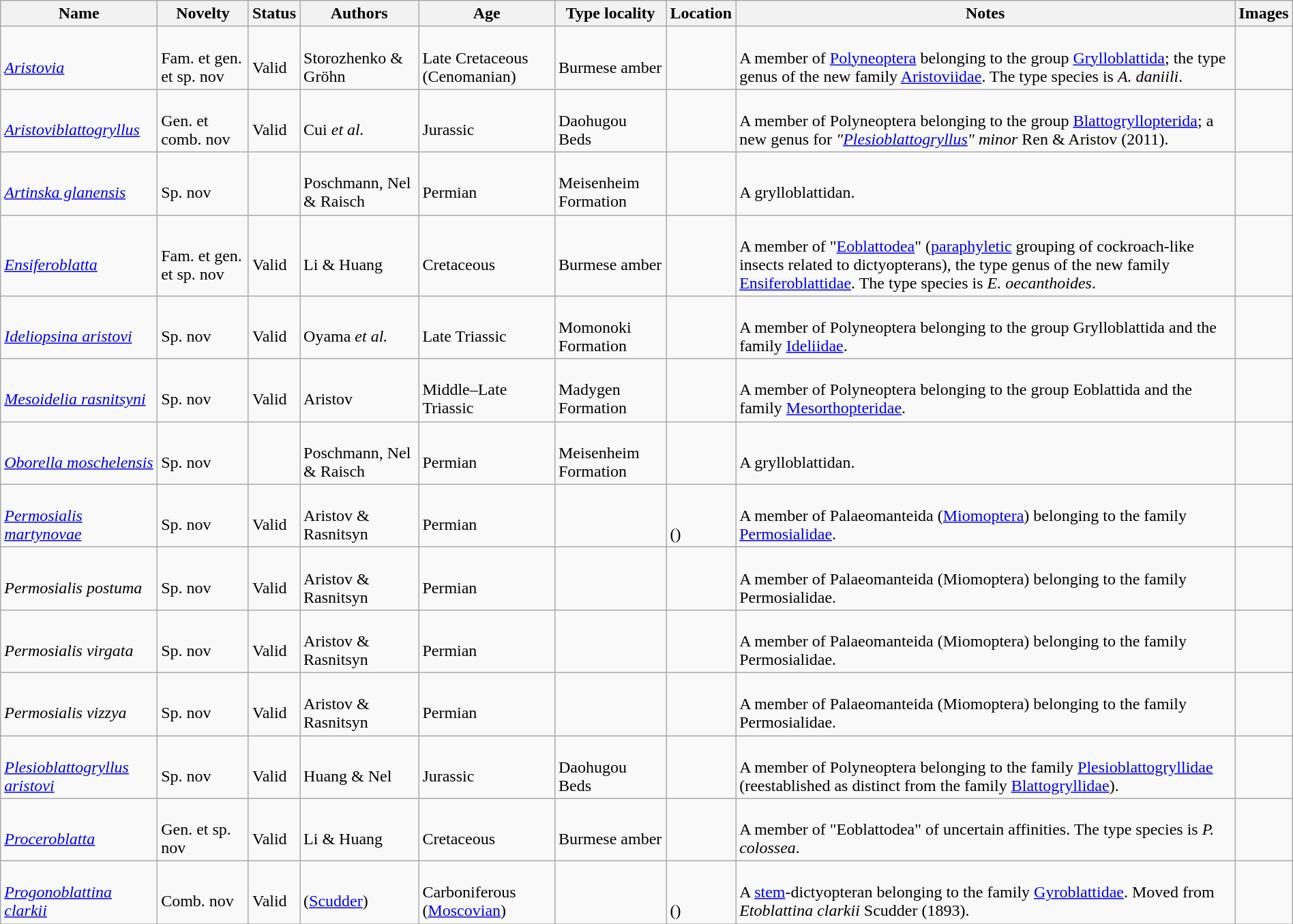<table class="wikitable sortable" align="center" width="100%">
<tr>
<th>Name</th>
<th>Novelty</th>
<th>Status</th>
<th>Authors</th>
<th>Age</th>
<th>Type locality</th>
<th>Location</th>
<th>Notes</th>
<th>Images</th>
</tr>
<tr>
<td><br><em><a href='#'>Aristovia</a></em></td>
<td><br>Fam. et gen. et sp. nov</td>
<td><br>Valid</td>
<td><br>Storozhenko & Gröhn</td>
<td><br>Late Cretaceous (Cenomanian)</td>
<td><br>Burmese amber</td>
<td><br></td>
<td><br>A member of <a href='#'>Polyneoptera</a> belonging to the group <a href='#'>Grylloblattida</a>; the type genus of the new family <a href='#'>Aristoviidae</a>. The type species is <em>A. daniili</em>.</td>
<td></td>
</tr>
<tr>
<td><br><em><a href='#'>Aristoviblattogryllus</a></em></td>
<td><br>Gen. et comb. nov</td>
<td><br>Valid</td>
<td><br>Cui <em>et al.</em></td>
<td><br>Jurassic</td>
<td><br>Daohugou Beds</td>
<td><br></td>
<td><br>A member of Polyneoptera belonging to the group <a href='#'>Blattogryllopterida</a>; a new genus for <em>"<a href='#'>Plesioblattogryllus</a>" minor</em> Ren & Aristov (2011).</td>
<td></td>
</tr>
<tr>
<td><br><em><a href='#'>Artinska glanensis</a></em></td>
<td><br>Sp. nov</td>
<td></td>
<td><br>Poschmann, Nel & Raisch</td>
<td><br>Permian</td>
<td><br>Meisenheim Formation</td>
<td><br></td>
<td><br>A grylloblattidan.</td>
<td></td>
</tr>
<tr>
<td><br><em><a href='#'>Ensiferoblatta</a></em></td>
<td><br>Fam. et gen. et sp. nov</td>
<td><br>Valid</td>
<td><br>Li & Huang</td>
<td><br>Cretaceous</td>
<td><br>Burmese amber</td>
<td><br></td>
<td><br>A member of "<a href='#'>Eoblattodea</a>" (<a href='#'>paraphyletic</a> grouping of cockroach-like insects related to dictyopterans), the type genus of the new family <a href='#'>Ensiferoblattidae</a>. The type species is <em>E. oecanthoides</em>.</td>
<td></td>
</tr>
<tr>
<td><br><em><a href='#'>Ideliopsina aristovi</a></em></td>
<td><br>Sp. nov</td>
<td><br>Valid</td>
<td><br>Oyama <em>et al.</em></td>
<td><br>Late Triassic</td>
<td><br>Momonoki Formation</td>
<td><br></td>
<td><br>A member of Polyneoptera belonging to the group Grylloblattida and the family <a href='#'>Ideliidae</a>.</td>
<td></td>
</tr>
<tr>
<td><br><em><a href='#'>Mesoidelia rasnitsyni</a></em></td>
<td><br>Sp. nov</td>
<td><br>Valid</td>
<td><br>Aristov</td>
<td><br>Middle–Late Triassic</td>
<td><br>Madygen Formation</td>
<td><br></td>
<td><br>A member of Polyneoptera belonging to the group Eoblattida and the family <a href='#'>Mesorthopteridae</a>.</td>
<td></td>
</tr>
<tr>
<td><br><em><a href='#'>Oborella moschelensis</a></em></td>
<td><br>Sp. nov</td>
<td></td>
<td><br>Poschmann, Nel & Raisch</td>
<td><br>Permian</td>
<td><br>Meisenheim Formation</td>
<td><br></td>
<td><br>A grylloblattidan.</td>
<td></td>
</tr>
<tr>
<td><br><em><a href='#'>Permosialis martynovae</a></em></td>
<td><br>Sp. nov</td>
<td><br>Valid</td>
<td><br>Aristov & Rasnitsyn</td>
<td><br>Permian</td>
<td></td>
<td><br><br>()</td>
<td><br>A member of Palaeomanteida (<a href='#'>Miomoptera</a>) belonging to the family <a href='#'>Permosialidae</a>.</td>
<td></td>
</tr>
<tr>
<td><br><em>Permosialis postuma</em></td>
<td><br>Sp. nov</td>
<td><br>Valid</td>
<td><br>Aristov & Rasnitsyn</td>
<td><br>Permian</td>
<td></td>
<td><br></td>
<td><br>A member of Palaeomanteida (Miomoptera) belonging to the family Permosialidae.</td>
<td></td>
</tr>
<tr>
<td><br><em>Permosialis virgata</em></td>
<td><br>Sp. nov</td>
<td><br>Valid</td>
<td><br>Aristov & Rasnitsyn</td>
<td><br>Permian</td>
<td></td>
<td><br></td>
<td><br>A member of Palaeomanteida (Miomoptera) belonging to the family Permosialidae.</td>
<td></td>
</tr>
<tr>
<td><br><em>Permosialis vizzya</em></td>
<td><br>Sp. nov</td>
<td><br>Valid</td>
<td><br>Aristov & Rasnitsyn</td>
<td><br>Permian</td>
<td></td>
<td><br></td>
<td><br>A member of Palaeomanteida (Miomoptera) belonging to the family Permosialidae.</td>
<td></td>
</tr>
<tr>
<td><br><em><a href='#'>Plesioblattogryllus aristovi</a></em></td>
<td><br>Sp. nov</td>
<td><br>Valid</td>
<td><br>Huang & Nel</td>
<td><br>Jurassic</td>
<td><br>Daohugou Beds</td>
<td><br></td>
<td><br>A member of Polyneoptera belonging to the family <a href='#'>Plesioblattogryllidae</a> (reestablished as distinct from the family <a href='#'>Blattogryllidae</a>).</td>
<td></td>
</tr>
<tr>
<td><br><em><a href='#'>Proceroblatta</a></em></td>
<td><br>Gen. et sp. nov</td>
<td><br>Valid</td>
<td><br>Li & Huang</td>
<td><br>Cretaceous</td>
<td><br>Burmese amber</td>
<td><br></td>
<td><br>A member of "Eoblattodea" of uncertain affinities. The type species is <em>P. colossea</em>.</td>
<td></td>
</tr>
<tr>
<td><br><em><a href='#'>Progonoblattina clarkii</a></em></td>
<td><br>Comb. nov</td>
<td><br>Valid</td>
<td><br>(<a href='#'>Scudder</a>)</td>
<td><br>Carboniferous (<a href='#'>Moscovian</a>)</td>
<td></td>
<td><br><br>()</td>
<td><br>A <a href='#'>stem</a>-dictyopteran belonging to the family <a href='#'>Gyroblattidae</a>. Moved from <em>Etoblattina clarkii</em> Scudder (1893).</td>
<td></td>
</tr>
<tr>
</tr>
</table>
